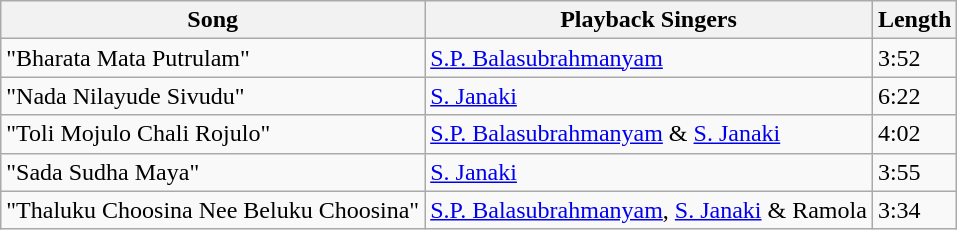<table class="wikitable">
<tr>
<th>Song</th>
<th>Playback Singers</th>
<th>Length</th>
</tr>
<tr>
<td>"Bharata Mata Putrulam"</td>
<td><a href='#'>S.P. Balasubrahmanyam</a></td>
<td>3:52</td>
</tr>
<tr>
<td>"Nada Nilayude Sivudu"</td>
<td><a href='#'>S. Janaki</a></td>
<td>6:22</td>
</tr>
<tr>
<td>"Toli Mojulo Chali Rojulo"</td>
<td><a href='#'>S.P. Balasubrahmanyam</a> & <a href='#'>S. Janaki</a></td>
<td>4:02</td>
</tr>
<tr>
<td>"Sada Sudha Maya"</td>
<td><a href='#'>S. Janaki</a></td>
<td>3:55</td>
</tr>
<tr>
<td>"Thaluku Choosina Nee Beluku Choosina"</td>
<td><a href='#'>S.P. Balasubrahmanyam</a>, <a href='#'>S. Janaki</a> & Ramola</td>
<td>3:34</td>
</tr>
</table>
